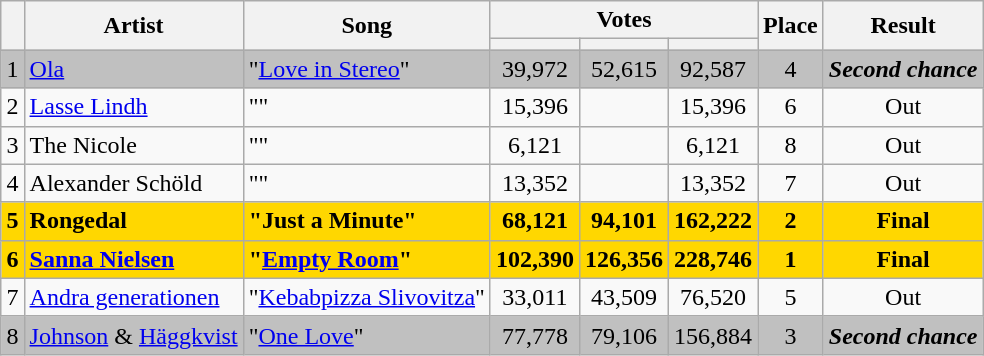<table class="sortable wikitable" style="margin: 1em auto 1em auto; text-align:center;">
<tr>
<th rowspan="2"></th>
<th rowspan="2">Artist</th>
<th rowspan="2">Song</th>
<th colspan="3">Votes</th>
<th rowspan="2">Place</th>
<th rowspan="2" class="unsortable">Result</th>
</tr>
<tr>
<th></th>
<th></th>
<th></th>
</tr>
<tr style="background:silver;">
<td>1</td>
<td align="left"><a href='#'>Ola</a></td>
<td align="left">"<a href='#'>Love in Stereo</a>"</td>
<td>39,972</td>
<td>52,615</td>
<td>92,587</td>
<td>4</td>
<td><strong><em>Second chance</em></strong></td>
</tr>
<tr>
<td>2</td>
<td align="left"><a href='#'>Lasse Lindh</a></td>
<td align="left">""</td>
<td>15,396</td>
<td></td>
<td>15,396</td>
<td>6</td>
<td>Out</td>
</tr>
<tr>
<td>3</td>
<td align="left">The Nicole</td>
<td align="left">""</td>
<td>6,121</td>
<td></td>
<td>6,121</td>
<td>8</td>
<td>Out</td>
</tr>
<tr>
<td>4</td>
<td align="left">Alexander Schöld</td>
<td align="left">""</td>
<td>13,352</td>
<td></td>
<td>13,352</td>
<td>7</td>
<td>Out</td>
</tr>
<tr style="background:gold;">
<td><strong>5</strong></td>
<td align="left"><strong>Rongedal</strong></td>
<td align="left"><strong>"Just a Minute"</strong></td>
<td><strong>68,121</strong></td>
<td><strong>94,101</strong></td>
<td><strong>162,222</strong></td>
<td><strong>2</strong></td>
<td><strong>Final</strong></td>
</tr>
<tr style="background:gold;">
<td><strong>6</strong></td>
<td align="left"><strong><a href='#'>Sanna Nielsen</a></strong></td>
<td align="left"><strong>"<a href='#'>Empty Room</a>"</strong></td>
<td><strong>102,390</strong></td>
<td><strong>126,356</strong></td>
<td><strong>228,746</strong></td>
<td><strong>1</strong></td>
<td><strong>Final</strong></td>
</tr>
<tr>
<td>7</td>
<td align="left"><a href='#'>Andra generationen</a></td>
<td align="left">"<a href='#'>Kebabpizza Slivovitza</a>"</td>
<td>33,011</td>
<td>43,509</td>
<td>76,520</td>
<td>5</td>
<td>Out</td>
</tr>
<tr style="background:silver;">
<td>8</td>
<td align="left"><a href='#'>Johnson</a> & <a href='#'>Häggkvist</a></td>
<td align="left">"<a href='#'>One Love</a>"</td>
<td>77,778</td>
<td>79,106</td>
<td>156,884</td>
<td>3</td>
<td><strong><em>Second chance</em></strong></td>
</tr>
</table>
